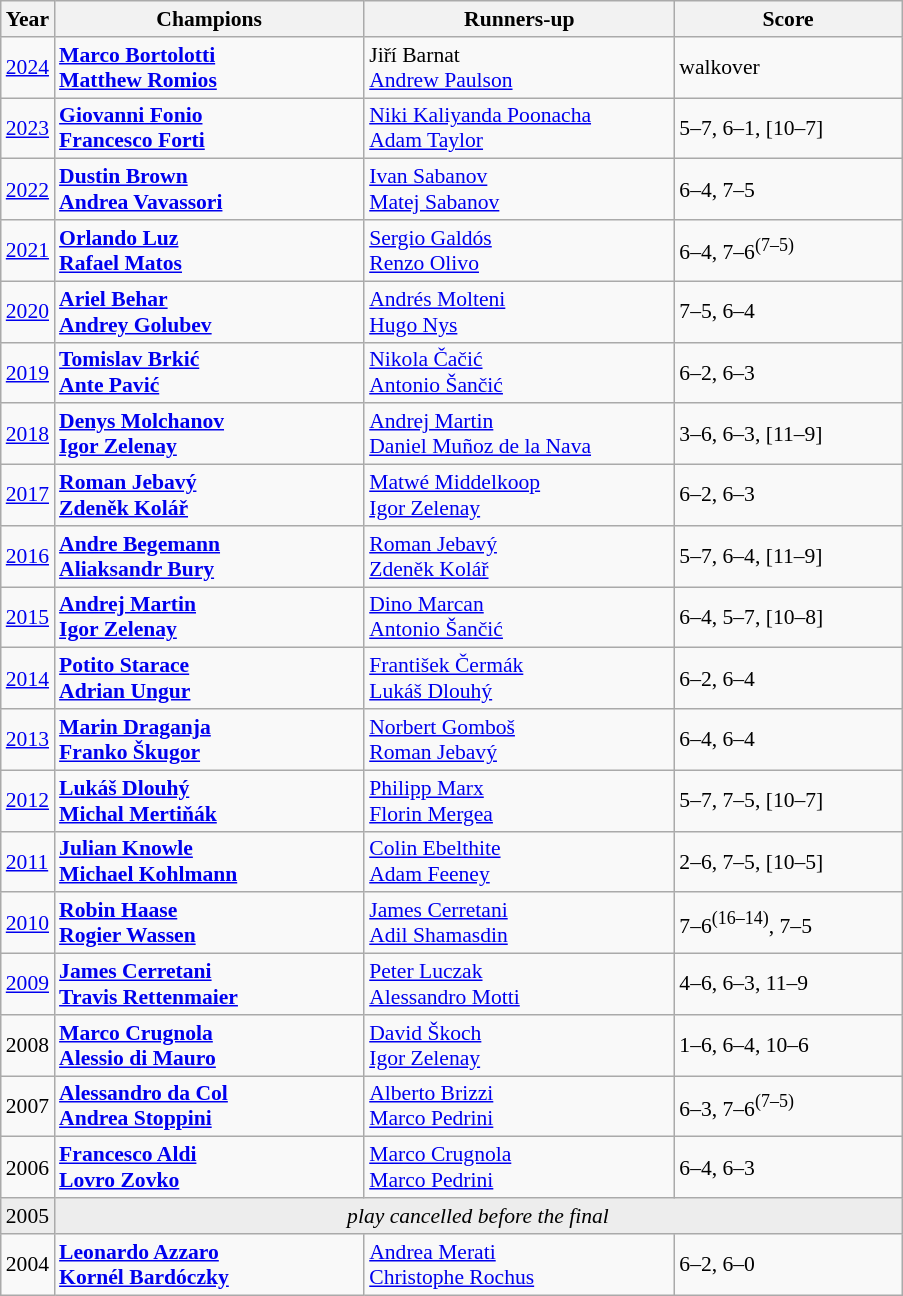<table class="wikitable" style="font-size:90%">
<tr>
<th>Year</th>
<th width="200">Champions</th>
<th width="200">Runners-up</th>
<th width="145">Score</th>
</tr>
<tr>
<td><a href='#'>2024</a></td>
<td> <strong><a href='#'>Marco Bortolotti</a></strong> <br>  <strong><a href='#'>Matthew Romios</a></strong></td>
<td> Jiří Barnat <br>  <a href='#'>Andrew Paulson</a></td>
<td>walkover</td>
</tr>
<tr>
<td><a href='#'>2023</a></td>
<td> <strong><a href='#'>Giovanni Fonio</a></strong> <br>  <strong><a href='#'>Francesco Forti</a></strong></td>
<td> <a href='#'>Niki Kaliyanda Poonacha</a> <br>  <a href='#'>Adam Taylor</a></td>
<td>5–7, 6–1, [10–7]</td>
</tr>
<tr>
<td><a href='#'>2022</a></td>
<td> <strong><a href='#'>Dustin Brown</a></strong> <br>  <strong><a href='#'>Andrea Vavassori</a></strong></td>
<td> <a href='#'>Ivan Sabanov</a> <br>  <a href='#'>Matej Sabanov</a></td>
<td>6–4, 7–5</td>
</tr>
<tr>
<td><a href='#'>2021</a></td>
<td> <strong><a href='#'>Orlando Luz</a></strong> <br>  <strong><a href='#'>Rafael Matos</a></strong></td>
<td> <a href='#'>Sergio Galdós</a> <br>  <a href='#'>Renzo Olivo</a></td>
<td>6–4, 7–6<sup>(7–5)</sup></td>
</tr>
<tr>
<td><a href='#'>2020</a></td>
<td> <strong><a href='#'>Ariel Behar</a></strong> <br>  <strong><a href='#'>Andrey Golubev</a></strong></td>
<td> <a href='#'>Andrés Molteni</a> <br>  <a href='#'>Hugo Nys</a></td>
<td>7–5, 6–4</td>
</tr>
<tr>
<td><a href='#'>2019</a></td>
<td> <strong><a href='#'>Tomislav Brkić</a></strong> <br>  <strong><a href='#'>Ante Pavić</a></strong></td>
<td> <a href='#'>Nikola Čačić</a> <br>  <a href='#'>Antonio Šančić</a></td>
<td>6–2, 6–3</td>
</tr>
<tr>
<td><a href='#'>2018</a></td>
<td> <strong><a href='#'>Denys Molchanov</a></strong> <br>  <strong><a href='#'>Igor Zelenay</a></strong></td>
<td> <a href='#'>Andrej Martin</a> <br>  <a href='#'>Daniel Muñoz de la Nava</a></td>
<td>3–6, 6–3, [11–9]</td>
</tr>
<tr>
<td><a href='#'>2017</a></td>
<td> <strong><a href='#'>Roman Jebavý</a></strong> <br>  <strong><a href='#'>Zdeněk Kolář</a></strong></td>
<td> <a href='#'>Matwé Middelkoop</a> <br>  <a href='#'>Igor Zelenay</a></td>
<td>6–2, 6–3</td>
</tr>
<tr>
<td><a href='#'>2016</a></td>
<td> <strong><a href='#'>Andre Begemann</a></strong> <br>  <strong><a href='#'>Aliaksandr Bury</a></strong></td>
<td> <a href='#'>Roman Jebavý</a> <br>  <a href='#'>Zdeněk Kolář</a></td>
<td>5–7, 6–4, [11–9]</td>
</tr>
<tr>
<td><a href='#'>2015</a></td>
<td> <strong><a href='#'>Andrej Martin</a></strong> <br>  <strong><a href='#'>Igor Zelenay</a></strong></td>
<td> <a href='#'>Dino Marcan</a> <br>  <a href='#'>Antonio Šančić</a></td>
<td>6–4, 5–7, [10–8]</td>
</tr>
<tr>
<td><a href='#'>2014</a></td>
<td> <strong><a href='#'>Potito Starace</a></strong> <br>  <strong><a href='#'>Adrian Ungur</a></strong></td>
<td> <a href='#'>František Čermák</a> <br>  <a href='#'>Lukáš Dlouhý</a></td>
<td>6–2, 6–4</td>
</tr>
<tr>
<td><a href='#'>2013</a></td>
<td> <strong><a href='#'>Marin Draganja</a></strong> <br>  <strong><a href='#'>Franko Škugor</a></strong></td>
<td> <a href='#'>Norbert Gomboš</a> <br>  <a href='#'>Roman Jebavý</a></td>
<td>6–4, 6–4</td>
</tr>
<tr>
<td><a href='#'>2012</a></td>
<td> <strong><a href='#'>Lukáš Dlouhý</a></strong><br> <strong><a href='#'>Michal Mertiňák</a></strong></td>
<td> <a href='#'>Philipp Marx</a><br> <a href='#'>Florin Mergea</a></td>
<td>5–7, 7–5, [10–7]</td>
</tr>
<tr>
<td><a href='#'>2011</a></td>
<td> <strong><a href='#'>Julian Knowle</a></strong><br> <strong><a href='#'>Michael Kohlmann</a></strong></td>
<td> <a href='#'>Colin Ebelthite</a><br> <a href='#'>Adam Feeney</a></td>
<td>2–6, 7–5, [10–5]</td>
</tr>
<tr>
<td><a href='#'>2010</a></td>
<td> <strong><a href='#'>Robin Haase</a></strong><br> <strong><a href='#'>Rogier Wassen</a></strong></td>
<td> <a href='#'>James Cerretani</a><br> <a href='#'>Adil Shamasdin</a></td>
<td>7–6<sup>(16–14)</sup>, 7–5</td>
</tr>
<tr>
<td><a href='#'>2009</a></td>
<td> <strong><a href='#'>James Cerretani</a></strong><br> <strong><a href='#'>Travis Rettenmaier</a></strong></td>
<td> <a href='#'>Peter Luczak</a><br> <a href='#'>Alessandro Motti</a></td>
<td>4–6, 6–3, 11–9</td>
</tr>
<tr>
<td>2008</td>
<td> <strong><a href='#'>Marco Crugnola</a></strong> <br>  <strong><a href='#'>Alessio di Mauro</a></strong></td>
<td> <a href='#'>David Škoch</a> <br>  <a href='#'>Igor Zelenay</a></td>
<td>1–6, 6–4, 10–6</td>
</tr>
<tr>
<td>2007</td>
<td> <strong><a href='#'>Alessandro da Col</a></strong> <br>  <strong><a href='#'>Andrea Stoppini</a></strong></td>
<td> <a href='#'>Alberto Brizzi</a> <br>  <a href='#'>Marco Pedrini</a></td>
<td>6–3, 7–6<sup>(7–5)</sup></td>
</tr>
<tr>
<td>2006</td>
<td> <strong><a href='#'>Francesco Aldi</a></strong> <br>  <strong><a href='#'>Lovro Zovko</a></strong></td>
<td> <a href='#'>Marco Crugnola</a> <br>  <a href='#'>Marco Pedrini</a></td>
<td>6–4, 6–3</td>
</tr>
<tr>
<td style="background:#ededed">2005</td>
<td colspan=3 align=center style="background:#ededed"><em>play cancelled before the final</em></td>
</tr>
<tr>
<td>2004</td>
<td> <strong><a href='#'>Leonardo Azzaro</a></strong> <br>  <strong><a href='#'>Kornél Bardóczky</a></strong></td>
<td> <a href='#'>Andrea Merati</a> <br>  <a href='#'>Christophe Rochus</a></td>
<td>6–2, 6–0</td>
</tr>
</table>
